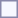<table style="border:1px solid #8888aa; background-color:#f7f8ff; padding:5px; font-size:95%; margin: 0px 12px 12px 0px;">
</table>
